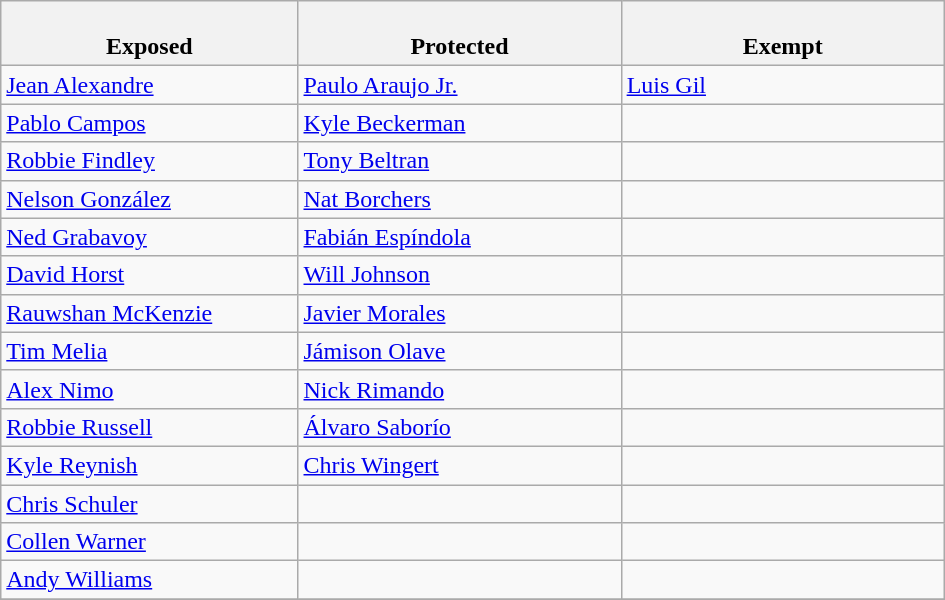<table class="wikitable">
<tr>
<th style="width:23%"><br>Exposed</th>
<th style="width:25%"><br>Protected</th>
<th style="width:25%"><br>Exempt</th>
</tr>
<tr>
<td><a href='#'>Jean Alexandre</a></td>
<td><a href='#'>Paulo Araujo Jr.</a></td>
<td><a href='#'>Luis Gil</a></td>
</tr>
<tr>
<td><a href='#'>Pablo Campos</a></td>
<td><a href='#'>Kyle Beckerman</a></td>
<td></td>
</tr>
<tr>
<td><a href='#'>Robbie Findley</a></td>
<td><a href='#'>Tony Beltran</a></td>
<td></td>
</tr>
<tr>
<td><a href='#'>Nelson González</a></td>
<td><a href='#'>Nat Borchers</a></td>
<td></td>
</tr>
<tr>
<td><a href='#'>Ned Grabavoy</a></td>
<td><a href='#'>Fabián Espíndola</a></td>
<td></td>
</tr>
<tr>
<td><a href='#'>David Horst</a></td>
<td><a href='#'>Will Johnson</a></td>
<td></td>
</tr>
<tr>
<td><a href='#'>Rauwshan McKenzie</a></td>
<td><a href='#'>Javier Morales</a></td>
<td></td>
</tr>
<tr>
<td><a href='#'>Tim Melia</a></td>
<td><a href='#'>Jámison Olave</a></td>
<td></td>
</tr>
<tr>
<td><a href='#'>Alex Nimo</a></td>
<td><a href='#'>Nick Rimando</a></td>
<td></td>
</tr>
<tr>
<td><a href='#'>Robbie Russell</a></td>
<td><a href='#'>Álvaro Saborío</a></td>
<td></td>
</tr>
<tr>
<td><a href='#'>Kyle Reynish</a></td>
<td><a href='#'>Chris Wingert</a></td>
<td></td>
</tr>
<tr>
<td><a href='#'>Chris Schuler</a></td>
<td></td>
<td></td>
</tr>
<tr>
<td><a href='#'>Collen Warner</a></td>
<td></td>
<td></td>
</tr>
<tr>
<td><a href='#'>Andy Williams</a></td>
<td></td>
<td></td>
</tr>
<tr>
</tr>
</table>
